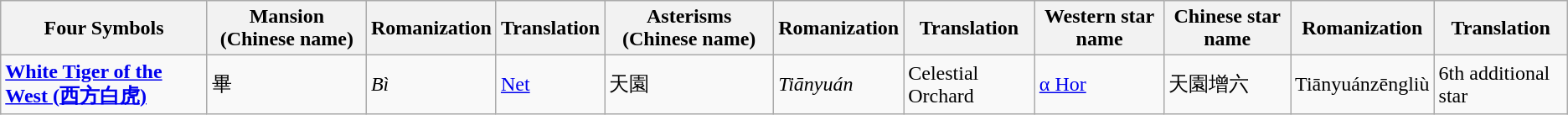<table class="wikitable">
<tr>
<th><strong>Four Symbols</strong></th>
<th><strong>Mansion (Chinese name)</strong></th>
<th><strong>Romanization</strong></th>
<th><strong>Translation</strong></th>
<th><strong>Asterisms (Chinese name)</strong></th>
<th><strong>Romanization</strong></th>
<th><strong>Translation</strong></th>
<th><strong>Western star name</strong></th>
<th><strong>Chinese star name</strong></th>
<th><strong>Romanization</strong></th>
<th><strong>Translation</strong></th>
</tr>
<tr>
<td><strong><a href='#'>White Tiger of the West (西方白虎)</a></strong></td>
<td>畢</td>
<td><em>Bì</em></td>
<td><a href='#'>Net</a></td>
<td>天園</td>
<td><em>Tiānyuán</em></td>
<td>Celestial Orchard</td>
<td><a href='#'>α Hor</a></td>
<td>天園增六</td>
<td>Tiānyuánzēngliù</td>
<td>6th additional star</td>
</tr>
</table>
